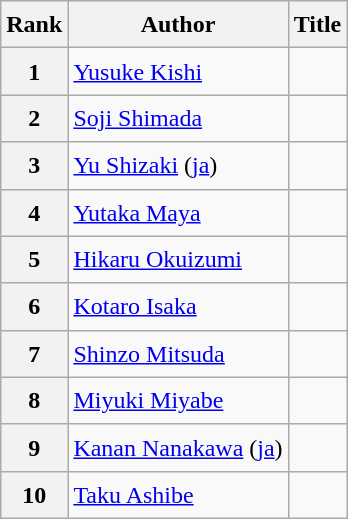<table class="wikitable sortable" style="font-size:1.00em; line-height:1.5em;">
<tr>
<th>Rank</th>
<th>Author</th>
<th>Title</th>
</tr>
<tr>
<th>1</th>
<td><a href='#'>Yusuke Kishi</a></td>
<td></td>
</tr>
<tr>
<th>2</th>
<td><a href='#'>Soji Shimada</a></td>
<td></td>
</tr>
<tr>
<th>3</th>
<td><a href='#'>Yu Shizaki</a> (<a href='#'>ja</a>)</td>
<td></td>
</tr>
<tr>
<th>4</th>
<td><a href='#'>Yutaka Maya</a></td>
<td></td>
</tr>
<tr>
<th>5</th>
<td><a href='#'>Hikaru Okuizumi</a></td>
<td></td>
</tr>
<tr>
<th>6</th>
<td><a href='#'>Kotaro Isaka</a></td>
<td></td>
</tr>
<tr>
<th>7</th>
<td><a href='#'>Shinzo Mitsuda</a></td>
<td></td>
</tr>
<tr>
<th>8</th>
<td><a href='#'>Miyuki Miyabe</a></td>
<td></td>
</tr>
<tr>
<th>9</th>
<td><a href='#'>Kanan Nanakawa</a> (<a href='#'>ja</a>)</td>
<td></td>
</tr>
<tr>
<th>10</th>
<td><a href='#'>Taku Ashibe</a></td>
<td></td>
</tr>
</table>
